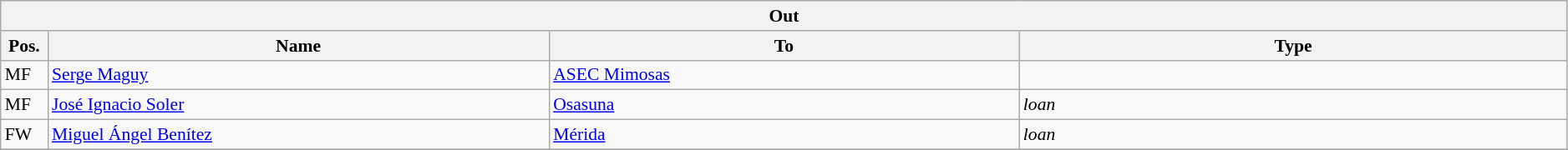<table class="wikitable" style="font-size:90%;width:99%;">
<tr>
<th colspan="4">Out</th>
</tr>
<tr>
<th width=3%>Pos.</th>
<th width=32%>Name</th>
<th width=30%>To</th>
<th width=35%>Type</th>
</tr>
<tr>
<td>MF</td>
<td><a href='#'>Serge Maguy</a></td>
<td><a href='#'>ASEC Mimosas</a></td>
<td></td>
</tr>
<tr>
<td>MF</td>
<td><a href='#'>José Ignacio Soler</a></td>
<td><a href='#'>Osasuna</a></td>
<td><em>loan</em></td>
</tr>
<tr>
<td>FW</td>
<td><a href='#'>Miguel Ángel Benítez</a></td>
<td><a href='#'>Mérida</a></td>
<td><em>loan</em></td>
</tr>
<tr>
</tr>
</table>
